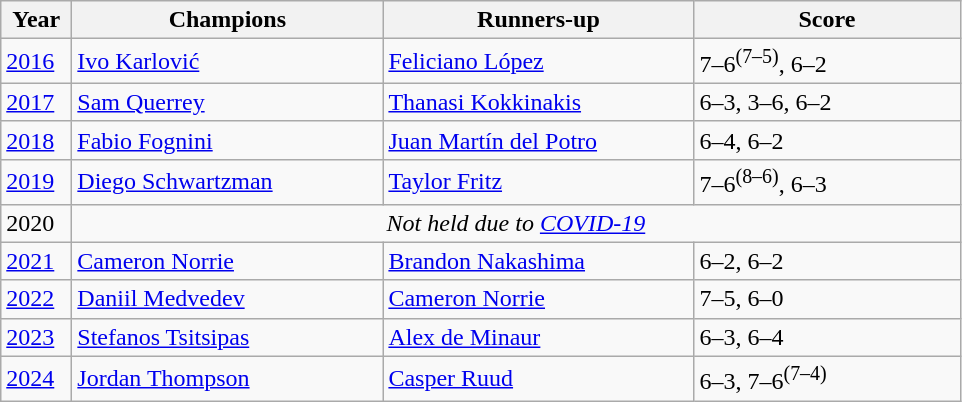<table class="wikitable sortable">
<tr>
<th style="width:40px">Year</th>
<th style="width:200px">Champions</th>
<th style="width:200px">Runners-up</th>
<th style="width:170px" class="unsortable">Score</th>
</tr>
<tr>
<td><a href='#'>2016</a></td>
<td> <a href='#'>Ivo Karlović</a></td>
<td> <a href='#'>Feliciano López</a></td>
<td>7–6<sup>(7–5)</sup>, 6–2</td>
</tr>
<tr>
<td><a href='#'>2017</a></td>
<td> <a href='#'>Sam Querrey</a></td>
<td> <a href='#'>Thanasi Kokkinakis</a></td>
<td>6–3, 3–6, 6–2</td>
</tr>
<tr>
<td><a href='#'>2018</a></td>
<td> <a href='#'>Fabio Fognini</a></td>
<td> <a href='#'>Juan Martín del Potro</a></td>
<td>6–4, 6–2</td>
</tr>
<tr>
<td><a href='#'>2019</a></td>
<td> <a href='#'>Diego Schwartzman</a></td>
<td> <a href='#'>Taylor Fritz</a></td>
<td>7–6<sup>(8–6)</sup>, 6–3</td>
</tr>
<tr>
<td style=background:>2020</td>
<td colspan=3 align=center style=background:><em>Not held due to <a href='#'>COVID-19</a></em></td>
</tr>
<tr>
<td><a href='#'>2021</a></td>
<td> <a href='#'>Cameron Norrie</a></td>
<td> <a href='#'>Brandon Nakashima</a></td>
<td>6–2, 6–2</td>
</tr>
<tr>
<td><a href='#'>2022</a></td>
<td> <a href='#'>Daniil Medvedev</a></td>
<td> <a href='#'>Cameron Norrie</a></td>
<td>7–5, 6–0</td>
</tr>
<tr>
<td><a href='#'>2023</a></td>
<td> <a href='#'>Stefanos Tsitsipas</a></td>
<td> <a href='#'>Alex de Minaur</a></td>
<td>6–3, 6–4</td>
</tr>
<tr>
<td><a href='#'>2024</a></td>
<td> <a href='#'>Jordan Thompson</a></td>
<td> <a href='#'>Casper Ruud</a></td>
<td>6–3, 7–6<sup>(7–4)</sup></td>
</tr>
</table>
